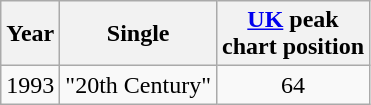<table class="wikitable" border="1">
<tr>
<th>Year</th>
<th>Single</th>
<th><a href='#'>UK</a> peak<br>chart position<br></th>
</tr>
<tr>
<td>1993</td>
<td>"20th Century"</td>
<td align="center">64</td>
</tr>
</table>
